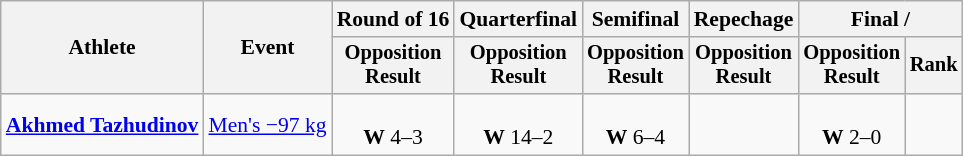<table class="wikitable" style="font-size:90%">
<tr>
<th rowspan=2>Athlete</th>
<th rowspan=2>Event</th>
<th>Round of 16</th>
<th>Quarterfinal</th>
<th>Semifinal</th>
<th>Repechage</th>
<th colspan=2>Final / </th>
</tr>
<tr style="font-size: 95%">
<th>Opposition<br>Result</th>
<th>Opposition<br>Result</th>
<th>Opposition<br>Result</th>
<th>Opposition<br>Result</th>
<th>Opposition<br>Result</th>
<th>Rank</th>
</tr>
<tr align=center>
<td align=left><strong><a href='#'>Akhmed Tazhudinov</a></strong></td>
<td align=left><a href='#'>Men's −97 kg</a></td>
<td><br><strong>W</strong> 4–3</td>
<td><br><strong>W</strong> 14–2</td>
<td><br><strong>W</strong> 6–4</td>
<td></td>
<td><br><strong>W</strong> 2–0</td>
<td></td>
</tr>
</table>
